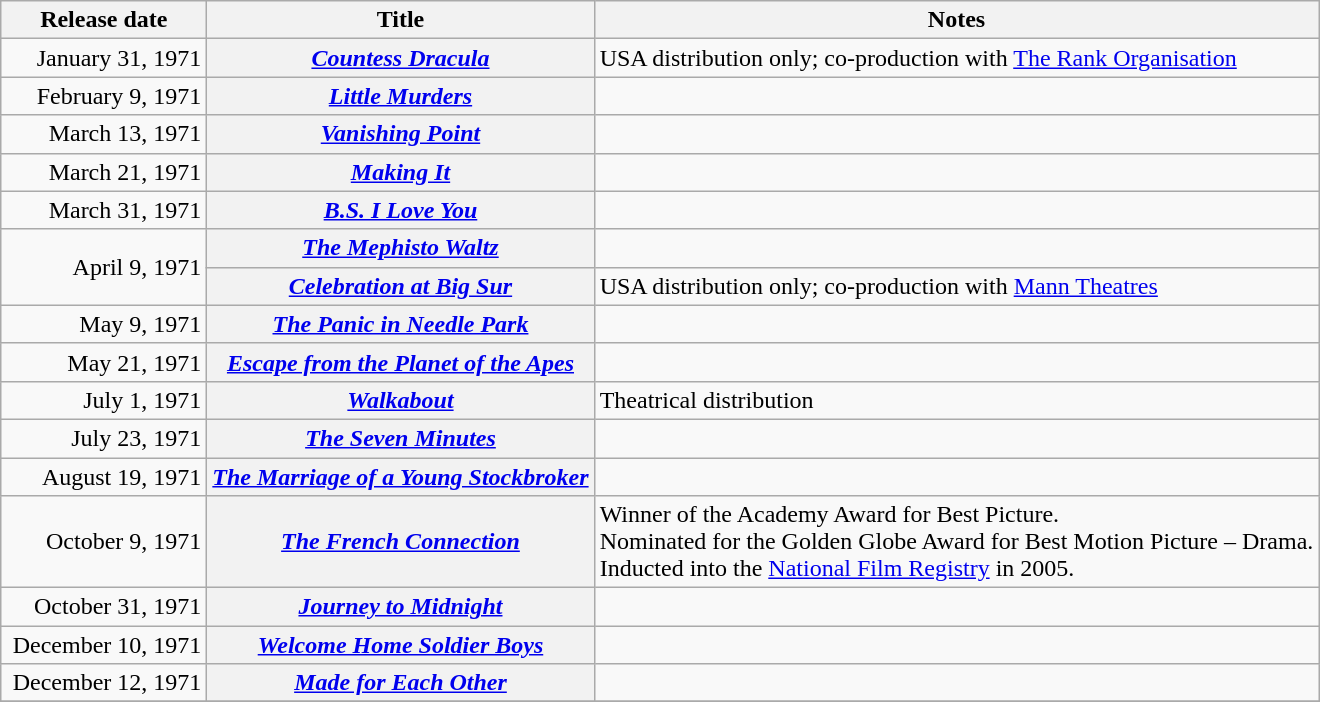<table class="wikitable plainrowheaders sortable">
<tr>
<th scope="col" style="width:130px;">Release date</th>
<th scope="col">Title</th>
<th scope="col" class="unsortable">Notes</th>
</tr>
<tr>
<td style="text-align:right;">January 31, 1971</td>
<th scope="row"><em><a href='#'>Countess Dracula</a></em></th>
<td>USA distribution only; co-production with <a href='#'>The Rank Organisation</a></td>
</tr>
<tr>
<td style="text-align:right;">February 9, 1971</td>
<th scope="row"><em><a href='#'>Little Murders</a></em></th>
<td></td>
</tr>
<tr>
<td style="text-align:right;">March 13, 1971</td>
<th scope="row"><em><a href='#'>Vanishing Point</a></em></th>
<td></td>
</tr>
<tr>
<td style="text-align:right;">March 21, 1971</td>
<th scope="row"><em><a href='#'>Making It</a></em></th>
<td></td>
</tr>
<tr>
<td style="text-align:right;">March 31, 1971</td>
<th scope="row"><em><a href='#'>B.S. I Love You</a></em></th>
<td></td>
</tr>
<tr>
<td style="text-align:right;" rowspan="2">April 9, 1971</td>
<th scope="row"><em><a href='#'>The Mephisto Waltz</a></em></th>
<td></td>
</tr>
<tr>
<th scope="row"><em><a href='#'>Celebration at Big Sur</a></em></th>
<td>USA distribution only; co-production with <a href='#'>Mann Theatres</a></td>
</tr>
<tr>
<td style="text-align:right;">May 9, 1971</td>
<th scope="row"><em><a href='#'>The Panic in Needle Park</a></em></th>
<td></td>
</tr>
<tr>
<td style="text-align:right;">May 21, 1971</td>
<th scope="row"><em><a href='#'>Escape from the Planet of the Apes</a></em></th>
<td></td>
</tr>
<tr>
<td style="text-align:right;">July 1, 1971</td>
<th scope="row"><em><a href='#'>Walkabout</a></em></th>
<td>Theatrical distribution</td>
</tr>
<tr>
<td style="text-align:right;">July 23, 1971</td>
<th scope="row"><em><a href='#'>The Seven Minutes</a></em></th>
<td></td>
</tr>
<tr>
<td style="text-align:right;">August 19, 1971</td>
<th scope="row"><em><a href='#'>The Marriage of a Young Stockbroker</a></em></th>
<td></td>
</tr>
<tr>
<td style="text-align:right;">October 9, 1971</td>
<th scope="row"><em><a href='#'>The French Connection</a></em></th>
<td>Winner of the Academy Award for Best Picture.<br>Nominated for the Golden Globe Award for Best Motion Picture – Drama.<br>Inducted into the <a href='#'>National Film Registry</a> in 2005.</td>
</tr>
<tr>
<td style="text-align:right;">October 31, 1971</td>
<th scope="row"><em><a href='#'>Journey to Midnight</a></em></th>
<td></td>
</tr>
<tr>
<td style="text-align:right;">December 10, 1971</td>
<th scope="row"><em><a href='#'>Welcome Home Soldier Boys</a></em></th>
<td></td>
</tr>
<tr>
<td style="text-align:right;">December 12, 1971</td>
<th scope="row"><em><a href='#'>Made for Each Other</a></em></th>
<td></td>
</tr>
<tr>
</tr>
</table>
